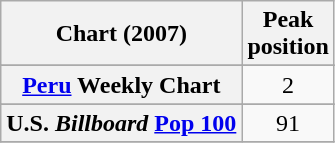<table class="wikitable sortable plainrowheaders" style="text-align:center;">
<tr>
<th>Chart (2007)</th>
<th>Peak<br>position</th>
</tr>
<tr>
</tr>
<tr>
</tr>
<tr>
<th scope="row"><a href='#'>Peru</a> Weekly Chart</th>
<td align=center>2</td>
</tr>
<tr>
</tr>
<tr>
</tr>
<tr>
</tr>
<tr>
</tr>
<tr>
<th scope="row">U.S. <em>Billboard</em> <a href='#'>Pop 100</a></th>
<td align=center>91</td>
</tr>
<tr>
</tr>
</table>
